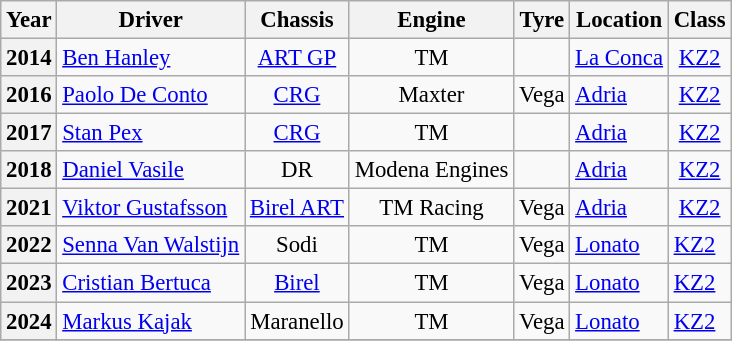<table class="wikitable" style="font-size: 95%;">
<tr>
<th>Year</th>
<th>Driver</th>
<th>Chassis</th>
<th>Engine</th>
<th>Tyre</th>
<th>Location</th>
<th>Class</th>
</tr>
<tr>
<th>2014</th>
<td> <a href='#'>Ben Hanley</a></td>
<td style="text-align:center;"><a href='#'>ART GP</a></td>
<td style="text-align:center;">TM</td>
<td style="text-align:center;"></td>
<td> <a href='#'>La Conca</a></td>
<td style="text-align:center;"><a href='#'>KZ2</a></td>
</tr>
<tr>
<th>2016</th>
<td> <a href='#'>Paolo De Conto</a></td>
<td style="text-align:center;"><a href='#'>CRG</a></td>
<td style="text-align:center;">Maxter</td>
<td style="text-align:center;">Vega</td>
<td> <a href='#'>Adria</a></td>
<td style="text-align:center;"><a href='#'>KZ2</a></td>
</tr>
<tr>
<th>2017</th>
<td> <a href='#'>Stan Pex</a></td>
<td style="text-align:center;"><a href='#'>CRG</a></td>
<td style="text-align:center;">TM</td>
<td style="text-align:center;"></td>
<td> <a href='#'>Adria</a></td>
<td style="text-align:center;"><a href='#'>KZ2</a></td>
</tr>
<tr>
<th>2018</th>
<td> <a href='#'>Daniel Vasile</a></td>
<td style="text-align:center;">DR</td>
<td style="text-align:center;">Modena Engines</td>
<td style="text-align:center;"></td>
<td> <a href='#'>Adria</a></td>
<td style="text-align:center;"><a href='#'>KZ2</a></td>
</tr>
<tr>
<th>2021</th>
<td> <a href='#'>Viktor Gustafsson</a></td>
<td style="text-align:center;"><a href='#'>Birel ART</a></td>
<td style="text-align:center;">TM Racing</td>
<td style="text-align:center;">Vega</td>
<td> <a href='#'>Adria</a></td>
<td style="text-align:center;"><a href='#'>KZ2</a></td>
</tr>
<tr>
<th>2022</th>
<td> <a href='#'>Senna Van Walstijn</a></td>
<td style="text-align:center;">Sodi</td>
<td style="text-align:center;">TM</td>
<td style="text-align:center;">Vega</td>
<td> <a href='#'>Lonato</a></td>
<td><a href='#'>KZ2</a></td>
</tr>
<tr>
<th>2023</th>
<td> <a href='#'>Cristian Bertuca</a></td>
<td style="text-align:center;"><a href='#'>Birel</a></td>
<td style="text-align:center;">TM</td>
<td style="text-align:center;">Vega</td>
<td> <a href='#'>Lonato</a></td>
<td><a href='#'>KZ2</a></td>
</tr>
<tr>
<th>2024</th>
<td> <a href='#'>Markus Kajak</a></td>
<td style="text-align:center;">Maranello</td>
<td style="text-align:center;">TM</td>
<td style="text-align:center;">Vega</td>
<td> <a href='#'>Lonato</a></td>
<td><a href='#'>KZ2</a></td>
</tr>
<tr>
</tr>
</table>
